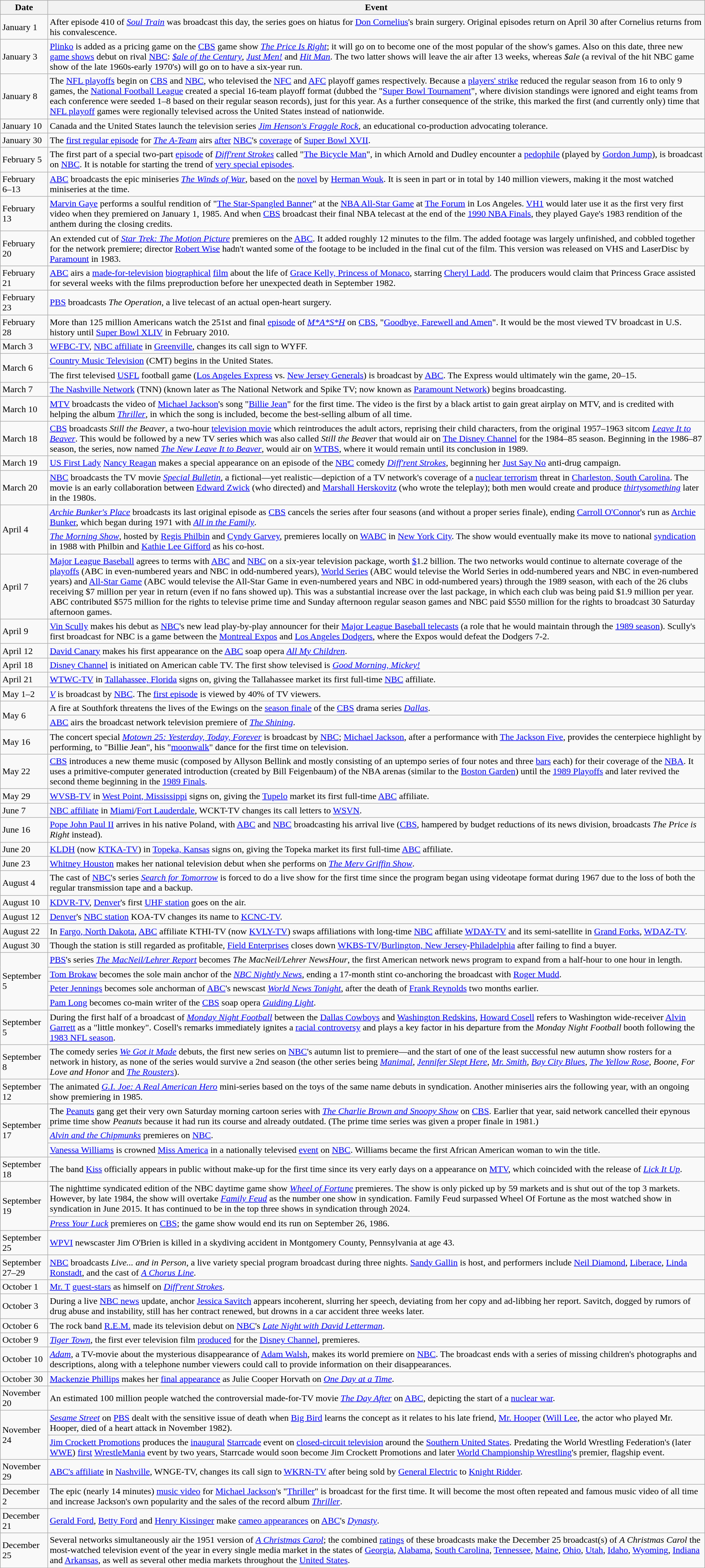<table class="wikitable">
<tr>
<th>Date</th>
<th>Event</th>
</tr>
<tr>
<td>January 1</td>
<td>After episode 410 of <em><a href='#'>Soul Train</a></em> was broadcast this day, the series goes on hiatus for <a href='#'>Don Cornelius</a>'s brain surgery. Original episodes return on April 30 after Cornelius returns from his convalescence.</td>
</tr>
<tr>
<td>January 3</td>
<td><a href='#'>Plinko</a> is added as a pricing game on the <a href='#'>CBS</a> game show <em><a href='#'>The Price Is Right</a></em>; it will go on to become one of the most popular of the show's games. Also on this date, three new <a href='#'>game shows</a> debut on rival <a href='#'>NBC</a>: <em><a href='#'>$ale of the Century</a></em>, <em><a href='#'>Just Men!</a></em> and <em><a href='#'>Hit Man</a></em>. The two latter shows will leave the air after 13 weeks, whereas <em>$ale</em> (a revival of the hit NBC game show of the late 1960s-early 1970's) will go on to have a six-year run.</td>
</tr>
<tr>
<td>January 8</td>
<td>The <a href='#'>NFL playoffs</a> begin on <a href='#'>CBS</a> and <a href='#'>NBC</a>, who televised the <a href='#'>NFC</a> and <a href='#'>AFC</a> playoff games respectively. Because a <a href='#'>players' strike</a> reduced the regular season from 16 to only 9 games, the <a href='#'>National Football League</a> created a special 16-team playoff format (dubbed the "<a href='#'>Super Bowl Tournament</a>", where division standings were ignored and eight teams from each conference were seeded 1–8 based on their regular season records), just for this year. As a further consequence of the strike, this marked the first (and currently only) time that <a href='#'>NFL playoff</a> games were regionally televised across the United States instead of nationwide.</td>
</tr>
<tr>
<td>January 10</td>
<td>Canada and the United States launch the television series <em><a href='#'>Jim Henson's Fraggle Rock</a></em>, an educational co-production advocating tolerance.</td>
</tr>
<tr>
<td>January 30</td>
<td>The <a href='#'>first regular episode</a> for <em><a href='#'>The A-Team</a></em> airs <a href='#'>after</a> <a href='#'>NBC</a>'s <a href='#'>coverage</a> of <a href='#'>Super Bowl XVII</a>.</td>
</tr>
<tr>
<td>February 5</td>
<td>The first part of a special two-part <a href='#'>episode</a> of <em><a href='#'>Diff'rent Strokes</a></em> called "<a href='#'>The Bicycle Man</a>", in which Arnold and Dudley encounter a <a href='#'>pedophile</a> (played by <a href='#'>Gordon Jump</a>), is broadcast on <a href='#'>NBC</a>. It is notable for starting the trend of <a href='#'>very special episodes</a>.</td>
</tr>
<tr>
<td>February 6–13</td>
<td><a href='#'>ABC</a> broadcasts the epic miniseries <em><a href='#'>The Winds of War</a></em>, based on the <a href='#'>novel</a> by <a href='#'>Herman Wouk</a>. It is seen in part or in total by 140 million viewers, making it the most watched miniseries at the time.</td>
</tr>
<tr>
<td>February 13</td>
<td><a href='#'>Marvin Gaye</a> performs a soulful rendition of "<a href='#'>The Star-Spangled Banner</a>" at the <a href='#'>NBA All-Star Game</a> at <a href='#'>The Forum</a> in Los Angeles. <a href='#'>VH1</a> would later use it as the first very first video when they premiered on January 1, 1985. And when <a href='#'>CBS</a> broadcast their final NBA telecast at the end of the <a href='#'>1990 NBA Finals</a>, they played Gaye's 1983 rendition of the anthem during the closing credits.</td>
</tr>
<tr>
<td>February 20</td>
<td>An extended cut of <em><a href='#'>Star Trek: The Motion Picture</a></em> premieres on the <a href='#'>ABC</a>. It added roughly 12 minutes to the film. The added footage was largely unfinished, and cobbled together for the network premiere; director <a href='#'>Robert Wise</a> hadn't wanted some of the footage to be included in the final cut of the film. This version was released on VHS and LaserDisc by <a href='#'>Paramount</a> in 1983.</td>
</tr>
<tr>
<td>February 21</td>
<td><a href='#'>ABC</a> airs a <a href='#'>made-for-television</a> <a href='#'>biographical</a> <a href='#'>film</a> about the life of <a href='#'>Grace Kelly, Princess of Monaco</a>, starring <a href='#'>Cheryl Ladd</a>. The producers would claim that Princess Grace assisted for several weeks with the films preproduction before her unexpected death in September 1982.</td>
</tr>
<tr>
<td>February 23</td>
<td><a href='#'>PBS</a> broadcasts <em>The Operation</em>, a live telecast of an actual open-heart surgery.</td>
</tr>
<tr>
<td>February 28</td>
<td>More than 125 million Americans watch the 251st and final <a href='#'>episode</a> of <em><a href='#'>M*A*S*H</a></em> on <a href='#'>CBS</a>, "<a href='#'>Goodbye, Farewell and Amen</a>". It would be the most viewed TV broadcast in U.S. history until <a href='#'>Super Bowl XLIV</a> in February 2010.</td>
</tr>
<tr>
<td>March 3</td>
<td><a href='#'>WFBC-TV</a>, <a href='#'>NBC affiliate</a> in <a href='#'>Greenville</a>, changes its call sign to WYFF.</td>
</tr>
<tr>
<td rowspan="2">March 6</td>
<td><a href='#'>Country Music Television</a> (CMT) begins in the United States.</td>
</tr>
<tr>
<td>The first televised <a href='#'>USFL</a> football game (<a href='#'>Los Angeles Express</a> vs. <a href='#'>New Jersey Generals</a>) is broadcast by <a href='#'>ABC</a>. The Express would ultimately win the game, 20–15.</td>
</tr>
<tr>
<td>March 7</td>
<td><a href='#'>The Nashville Network</a> (TNN) (known later as The National Network and Spike TV; now known as <a href='#'>Paramount Network</a>) begins broadcasting.</td>
</tr>
<tr>
<td>March 10</td>
<td><a href='#'>MTV</a> broadcasts the video of <a href='#'>Michael Jackson</a>'s song "<a href='#'>Billie Jean</a>" for the first time. The video is the first by a black artist to gain great airplay on MTV, and is credited with helping the album <em><a href='#'>Thriller</a></em>, in which the song is included, become the best-selling album of all time.</td>
</tr>
<tr>
<td>March 18</td>
<td><a href='#'>CBS</a> broadcasts <em>Still the Beaver</em>, a two-hour <a href='#'>television movie</a> which reintroduces the adult actors, reprising their child characters, from the original 1957–1963 sitcom <em><a href='#'>Leave It to Beaver</a></em>. This would be followed by a new TV series which was also called <em>Still the Beaver</em> that would air on <a href='#'>The Disney Channel</a> for the 1984–85 season. Beginning in the 1986–87 season, the series, now named <em><a href='#'>The New Leave It to Beaver</a></em>, would air on <a href='#'>WTBS</a>, where it would remain until its conclusion in 1989.</td>
</tr>
<tr>
<td>March 19</td>
<td><a href='#'>US First Lady</a> <a href='#'>Nancy Reagan</a> makes a special appearance on an episode of the <a href='#'>NBC</a> comedy <em><a href='#'>Diff'rent Strokes</a></em>, beginning her <a href='#'>Just Say No</a> anti-drug campaign.</td>
</tr>
<tr>
<td>March 20</td>
<td><a href='#'>NBC</a> broadcasts the TV movie <em><a href='#'>Special Bulletin</a></em>, a fictional—yet realistic—depiction of a TV network's coverage of a <a href='#'>nuclear terrorism</a> threat in <a href='#'>Charleston, South Carolina</a>. The movie is an early collaboration between <a href='#'>Edward Zwick</a> (who directed) and <a href='#'>Marshall Herskovitz</a> (who wrote the teleplay); both men would create and produce <em><a href='#'>thirtysomething</a></em> later in the 1980s.</td>
</tr>
<tr>
<td rowspan="2">April 4</td>
<td><em><a href='#'>Archie Bunker's Place</a></em> broadcasts its last original episode as <a href='#'>CBS</a> cancels the series after four seasons (and without a proper series finale), ending <a href='#'>Carroll O'Connor</a>'s run as <a href='#'>Archie Bunker</a>, which began during 1971 with <em><a href='#'>All in the Family</a></em>.</td>
</tr>
<tr>
<td><em><a href='#'>The Morning Show</a></em>, hosted by <a href='#'>Regis Philbin</a> and <a href='#'>Cyndy Garvey</a>, premieres locally on <a href='#'>WABC</a> in <a href='#'>New York City</a>. The show would eventually make its move to national <a href='#'>syndication</a> in 1988 with Philbin and <a href='#'>Kathie Lee Gifford</a> as his co-host.</td>
</tr>
<tr>
<td>April 7</td>
<td><a href='#'>Major League Baseball</a> agrees to terms with <a href='#'>ABC</a> and <a href='#'>NBC</a> on a six-year television package, worth <a href='#'>$</a>1.2 billion. The two networks would continue to alternate coverage of the <a href='#'>playoffs</a> (ABC in even-numbered years and NBC in odd-numbered years), <a href='#'>World Series</a> (ABC would televise the World Series in odd-numbered years and NBC in even-numbered years) and <a href='#'>All-Star Game</a> (ABC would televise the All-Star Game in even-numbered years and NBC in odd-numbered years) through the 1989 season, with each of the 26 clubs receiving $7 million per year in return (even if no fans showed up). This was a substantial increase over the last package, in which each club was being paid $1.9 million per year. ABC contributed $575 million for the rights to televise prime time and Sunday afternoon regular season games and NBC paid $550 million for the rights to broadcast 30 Saturday afternoon games.</td>
</tr>
<tr>
<td>April 9</td>
<td><a href='#'>Vin Scully</a> makes his debut as <a href='#'>NBC</a>'s new lead play-by-play announcer for their <a href='#'>Major League Baseball telecasts</a> (a role that he would maintain through the <a href='#'>1989 season</a>). Scully's first broadcast for NBC is a game between the <a href='#'>Montreal Expos</a> and <a href='#'>Los Angeles Dodgers</a>, where the Expos would defeat the Dodgers 7-2.</td>
</tr>
<tr>
<td>April 12</td>
<td><a href='#'>David Canary</a> makes his first appearance on the <a href='#'>ABC</a> soap opera <em><a href='#'>All My Children</a></em>.</td>
</tr>
<tr>
<td>April 18</td>
<td><a href='#'>Disney Channel</a> is initiated on American cable TV. The first show televised is <em><a href='#'>Good Morning, Mickey!</a></em></td>
</tr>
<tr>
<td>April 21</td>
<td><a href='#'>WTWC-TV</a> in <a href='#'>Tallahassee, Florida</a> signs on, giving the Tallahassee market its first full-time <a href='#'>NBC</a> affiliate.</td>
</tr>
<tr>
<td>May 1–2</td>
<td><em><a href='#'>V</a></em> is broadcast by <a href='#'>NBC</a>. The <a href='#'>first episode</a> is viewed by 40% of TV viewers.</td>
</tr>
<tr>
<td rowspan="2">May 6</td>
<td>A fire at Southfork threatens the lives of the Ewings on the <a href='#'>season finale</a> of the <a href='#'>CBS</a> drama series <em><a href='#'>Dallas</a></em>.</td>
</tr>
<tr>
<td><a href='#'>ABC</a> airs the broadcast network television premiere of <em><a href='#'>The Shining</a></em>.</td>
</tr>
<tr>
<td>May 16</td>
<td>The concert special <em><a href='#'>Motown 25: Yesterday, Today, Forever</a></em> is broadcast by <a href='#'>NBC</a>; <a href='#'>Michael Jackson</a>, after a performance with <a href='#'>The Jackson Five</a>, provides the centerpiece highlight by performing, to "Billie Jean", his "<a href='#'>moonwalk</a>" dance for the first time on television.</td>
</tr>
<tr>
<td>May 22</td>
<td><a href='#'>CBS</a> introduces a new theme music (composed by Allyson Bellink and mostly consisting of an uptempo series of four notes and three <a href='#'>bars</a> each) for their coverage of the <a href='#'>NBA</a>. It uses a primitive-computer generated introduction (created by Bill Feigenbaum) of the NBA arenas (similar to the <a href='#'>Boston Garden</a>) until the <a href='#'>1989 Playoffs</a> and later revived the second theme beginning in the <a href='#'>1989 Finals</a>.</td>
</tr>
<tr>
<td>May 29</td>
<td><a href='#'>WVSB-TV</a> in <a href='#'>West Point, Mississippi</a> signs on, giving the <a href='#'>Tupelo</a> market its first full-time <a href='#'>ABC</a> affiliate.</td>
</tr>
<tr>
<td>June 7</td>
<td><a href='#'>NBC affiliate</a> in <a href='#'>Miami</a>/<a href='#'>Fort Lauderdale</a>, WCKT-TV changes its call letters to <a href='#'>WSVN</a>.</td>
</tr>
<tr>
<td>June 16</td>
<td><a href='#'>Pope John Paul II</a> arrives in his native Poland, with <a href='#'>ABC</a> and <a href='#'>NBC</a> broadcasting his arrival live (<a href='#'>CBS</a>, hampered by budget reductions of its news division, broadcasts <em>The Price is Right</em> instead).</td>
</tr>
<tr>
<td>June 20</td>
<td><a href='#'>KLDH</a> (now <a href='#'>KTKA-TV</a>) in <a href='#'>Topeka, Kansas</a> signs on, giving the Topeka market its first full-time <a href='#'>ABC</a> affiliate.</td>
</tr>
<tr>
<td>June 23</td>
<td><a href='#'>Whitney Houston</a> makes her national television debut when she performs on <em><a href='#'>The Merv Griffin Show</a></em>.</td>
</tr>
<tr>
<td>August 4</td>
<td>The cast of <a href='#'>NBC</a>'s series <em><a href='#'>Search for Tomorrow</a></em> is forced to do a live show for the first time since the program began using videotape format during 1967 due to the loss of both the regular transmission tape and a backup.</td>
</tr>
<tr>
<td>August 10</td>
<td><a href='#'>KDVR-TV</a>, <a href='#'>Denver</a>'s first <a href='#'>UHF station</a> goes on the air.</td>
</tr>
<tr>
<td>August 12</td>
<td><a href='#'>Denver</a>'s <a href='#'>NBC station</a> KOA-TV changes its name to <a href='#'>KCNC-TV</a>.</td>
</tr>
<tr>
<td>August 22</td>
<td>In <a href='#'>Fargo, North Dakota</a>, <a href='#'>ABC</a> affiliate KTHI-TV (now <a href='#'>KVLY-TV</a>) swaps affiliations with long-time <a href='#'>NBC</a> affiliate <a href='#'>WDAY-TV</a> and its semi-satellite in <a href='#'>Grand Forks</a>, <a href='#'>WDAZ-TV</a>.</td>
</tr>
<tr>
<td>August 30</td>
<td>Though the station is still regarded as profitable, <a href='#'>Field Enterprises</a> closes down <a href='#'>WKBS-TV</a>/<a href='#'>Burlington, New Jersey</a>-<a href='#'>Philadelphia</a> after failing to find a buyer.</td>
</tr>
<tr>
<td rowspan="4">September 5</td>
<td><a href='#'>PBS</a>'s series <em><a href='#'>The MacNeil/Lehrer Report</a></em> becomes <em>The MacNeil/Lehrer NewsHour</em>, the first American network news program to expand from a half-hour to one hour in length.</td>
</tr>
<tr>
<td><a href='#'>Tom Brokaw</a> becomes the sole main anchor of the <em><a href='#'>NBC Nightly News</a></em>, ending a 17-month stint co-anchoring the broadcast with <a href='#'>Roger Mudd</a>.</td>
</tr>
<tr>
<td><a href='#'>Peter Jennings</a> becomes sole anchorman of <a href='#'>ABC</a>'s newscast <em><a href='#'>World News Tonight</a></em>, after the death of <a href='#'>Frank Reynolds</a> two months earlier.</td>
</tr>
<tr>
<td><a href='#'>Pam Long</a> becomes co-main writer of the <a href='#'>CBS</a> soap opera <em><a href='#'>Guiding Light</a></em>.</td>
</tr>
<tr>
<td>September 5</td>
<td>During the first half of a broadcast of <em><a href='#'>Monday Night Football</a></em> between the <a href='#'>Dallas Cowboys</a> and <a href='#'>Washington Redskins</a>, <a href='#'>Howard Cosell</a> refers to Washington wide-receiver <a href='#'>Alvin Garrett</a> as a "little monkey". Cosell's remarks immediately ignites a <a href='#'>racial controversy</a> and plays a key factor in his departure from the <em>Monday Night Football</em> booth following the <a href='#'>1983 NFL season</a>.</td>
</tr>
<tr>
<td>September 8</td>
<td>The comedy series <em><a href='#'>We Got it Made</a></em> debuts, the first new series on <a href='#'>NBC</a>'s autumn list to premiere—and the start of one of the least successful new autumn show rosters for a network in history, as none of the series would survive a 2nd season (the other series being <em><a href='#'>Manimal</a></em>, <em><a href='#'>Jennifer Slept Here</a></em>, <em><a href='#'>Mr. Smith</a></em>, <em><a href='#'>Bay City Blues</a></em>, <em><a href='#'>The Yellow Rose</a></em>, <em>Boone</em>, <em>For Love and Honor</em> and <em><a href='#'>The Rousters</a></em>).</td>
</tr>
<tr>
<td>September 12</td>
<td>The animated <em><a href='#'>G.I. Joe: A Real American Hero</a></em> mini-series based on the toys of the same name debuts in syndication. Another miniseries airs the following year, with an ongoing show premiering in 1985.</td>
</tr>
<tr>
<td rowspan="3">September 17</td>
<td>The <a href='#'>Peanuts</a> gang get their very own Saturday morning cartoon series with <em><a href='#'>The Charlie Brown and Snoopy Show</a></em> on <a href='#'>CBS</a>. Earlier that year, said network cancelled their epynous prime time show <em>Peanuts</em> because it had run its course and already outdated. (The prime time series was given a proper finale in 1981.)</td>
</tr>
<tr>
<td><em><a href='#'>Alvin and the Chipmunks</a></em> premieres on <a href='#'>NBC</a>.</td>
</tr>
<tr>
<td><a href='#'>Vanessa Williams</a> is crowned <a href='#'>Miss America</a> in a nationally televised <a href='#'>event</a> on <a href='#'>NBC</a>. Williams became the first African American woman to win the title.</td>
</tr>
<tr>
<td>September 18</td>
<td>The band <a href='#'>Kiss</a> officially appears in public without make-up for the first time since its very early days on a appearance on <a href='#'>MTV</a>, which coincided with the release of <em><a href='#'>Lick It Up</a></em>.</td>
</tr>
<tr>
<td rowspan="2">September 19</td>
<td>The nighttime syndicated edition of the NBC daytime game show <em><a href='#'>Wheel of Fortune</a></em> premieres. The show is only picked up by 59 markets and is shut out of the top 3 markets. However, by late 1984, the show will overtake <em><a href='#'>Family Feud</a></em> as the number one show in syndication. Family Feud surpassed Wheel Of Fortune as the most watched show in syndication in June 2015. It has continued to be in the top three shows in syndication through 2024.</td>
</tr>
<tr>
<td><em><a href='#'>Press Your Luck</a></em> premieres on <a href='#'>CBS</a>; the game show would end its run on September 26, 1986.</td>
</tr>
<tr>
<td>September 25</td>
<td><a href='#'>WPVI</a> newscaster Jim O'Brien is killed in a skydiving accident in Montgomery County, Pennsylvania at age 43.</td>
</tr>
<tr>
<td>September 27–29</td>
<td><a href='#'>NBC</a> broadcasts <em>Live... and in Person</em>, a live variety special program broadcast during three nights. <a href='#'>Sandy Gallin</a> is host, and performers include <a href='#'>Neil Diamond</a>, <a href='#'>Liberace</a>, <a href='#'>Linda Ronstadt</a>, and the cast of <em><a href='#'>A Chorus Line</a></em>.</td>
</tr>
<tr>
<td>October 1</td>
<td><a href='#'>Mr. T</a> <a href='#'>guest-stars</a> as himself on <em><a href='#'>Diff'rent Strokes</a></em>.</td>
</tr>
<tr>
<td>October 3</td>
<td>During a live <a href='#'>NBC news</a> update, anchor <a href='#'>Jessica Savitch</a> appears incoherent, slurring her speech, deviating from her copy and ad-libbing her report. Savitch, dogged by rumors of drug abuse and instability, still has her contract renewed, but drowns in a car accident three weeks later.</td>
</tr>
<tr>
<td>October 6</td>
<td>The rock band <a href='#'>R.E.M.</a> made its television debut on <a href='#'>NBC</a>'s <em><a href='#'>Late Night with David Letterman</a></em>.</td>
</tr>
<tr>
<td>October 9</td>
<td><em><a href='#'>Tiger Town</a></em>, the first ever television film <a href='#'>produced</a> for the <a href='#'>Disney Channel</a>, premieres.</td>
</tr>
<tr>
<td>October 10</td>
<td><em><a href='#'>Adam</a></em>, a TV-movie about the mysterious disappearance of <a href='#'>Adam Walsh</a>, makes its world premiere on <a href='#'>NBC</a>. The broadcast ends with a series of missing children's photographs and descriptions, along with a telephone number viewers could call to provide information on their disappearances.</td>
</tr>
<tr>
<td>October 30</td>
<td><a href='#'>Mackenzie Phillips</a> makes her <a href='#'>final appearance</a> as Julie Cooper Horvath on <em><a href='#'>One Day at a Time</a></em>.</td>
</tr>
<tr>
<td>November 20</td>
<td>An estimated 100 million people watched the controversial made-for-TV movie <em><a href='#'>The Day After</a></em> on <a href='#'>ABC</a>, depicting the start of a <a href='#'>nuclear war</a>.</td>
</tr>
<tr>
<td rowspan="2">November 24</td>
<td><em><a href='#'>Sesame Street</a></em> on <a href='#'>PBS</a> dealt with the sensitive issue of death when <a href='#'>Big Bird</a> learns the concept as it relates to his late friend, <a href='#'>Mr. Hooper</a> (<a href='#'>Will Lee</a>, the actor who played Mr. Hooper, died of a heart attack in November 1982).</td>
</tr>
<tr>
<td><a href='#'>Jim Crockett Promotions</a> produces the <a href='#'>inaugural</a> <a href='#'>Starrcade</a> event on <a href='#'>closed-circuit television</a> around the <a href='#'>Southern United States</a>. Predating the World Wrestling Federation's (later <a href='#'>WWE</a>) <a href='#'>first</a> <a href='#'>WrestleMania</a> event by two years, Starrcade would soon become Jim Crockett Promotions and later <a href='#'>World Championship Wrestling</a>'s premier, flagship event.</td>
</tr>
<tr>
<td>November 29</td>
<td><a href='#'>ABC's affiliate</a> in <a href='#'>Nashville</a>, WNGE-TV, changes its call sign to <a href='#'>WKRN-TV</a> after being sold by <a href='#'>General Electric</a> to <a href='#'>Knight Ridder</a>.</td>
</tr>
<tr>
<td>December 2</td>
<td>The epic (nearly 14 minutes) <a href='#'>music video</a> for <a href='#'>Michael Jackson</a>'s "<a href='#'>Thriller</a>" is broadcast for the first time. It will become the most often repeated and famous music video of all time and increase Jackson's own popularity and the sales of the record album <em><a href='#'>Thriller</a></em>.</td>
</tr>
<tr>
<td>December 21</td>
<td><a href='#'>Gerald Ford</a>, <a href='#'>Betty Ford</a> and <a href='#'>Henry Kissinger</a> make <a href='#'>cameo appearances</a> on <a href='#'>ABC</a>'s <em><a href='#'>Dynasty</a></em>.</td>
</tr>
<tr>
<td>December 25</td>
<td>Several networks simultaneously air the 1951 version of <em><a href='#'>A Christmas Carol</a></em>; the combined <a href='#'>ratings</a> of these broadcasts make the December 25 broadcast(s) of <em>A Christmas Carol</em> the most-watched television event of the year in every single media market in the states of <a href='#'>Georgia</a>, <a href='#'>Alabama</a>, <a href='#'>South Carolina</a>, <a href='#'>Tennessee</a>, <a href='#'>Maine</a>, <a href='#'>Ohio</a>, <a href='#'>Utah</a>, <a href='#'>Idaho</a>, <a href='#'>Wyoming</a>, <a href='#'>Indiana</a> and <a href='#'>Arkansas</a>, as well as several other media markets throughout the <a href='#'>United States</a>.</td>
</tr>
</table>
